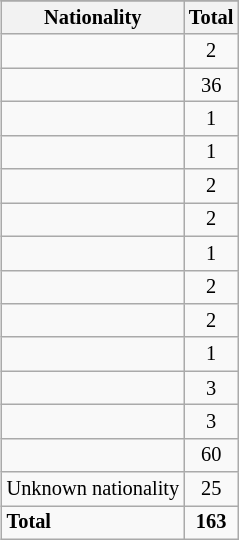<table class="sortable wikitable" style="margin:0 0 0.5em 1em; float:right; font-size:85%;">
<tr>
</tr>
<tr>
<th>Nationality</th>
<th data-sort-type="number">Total</th>
</tr>
<tr>
<td></td>
<td style="text-align:center;">2</td>
</tr>
<tr>
<td></td>
<td style="text-align:center;">36</td>
</tr>
<tr>
<td></td>
<td style="text-align:center;">1</td>
</tr>
<tr>
<td></td>
<td style="text-align:center;">1</td>
</tr>
<tr>
<td></td>
<td style="text-align:center;">2</td>
</tr>
<tr>
<td></td>
<td style="text-align:center;">2</td>
</tr>
<tr>
<td></td>
<td style="text-align:center;">1</td>
</tr>
<tr>
<td></td>
<td style="text-align:center;">2</td>
</tr>
<tr>
<td></td>
<td style="text-align:center;">2</td>
</tr>
<tr>
<td></td>
<td style="text-align:center;">1</td>
</tr>
<tr>
<td></td>
<td style="text-align:center;">3</td>
</tr>
<tr>
<td></td>
<td style="text-align:center;">3</td>
</tr>
<tr>
<td></td>
<td style="text-align:center;">60</td>
</tr>
<tr>
<td>Unknown nationality</td>
<td style="text-align:center;">25</td>
</tr>
<tr class="sortbottom">
<td><strong>Total</strong></td>
<td style="text-align:center;"><strong>163</strong></td>
</tr>
</table>
